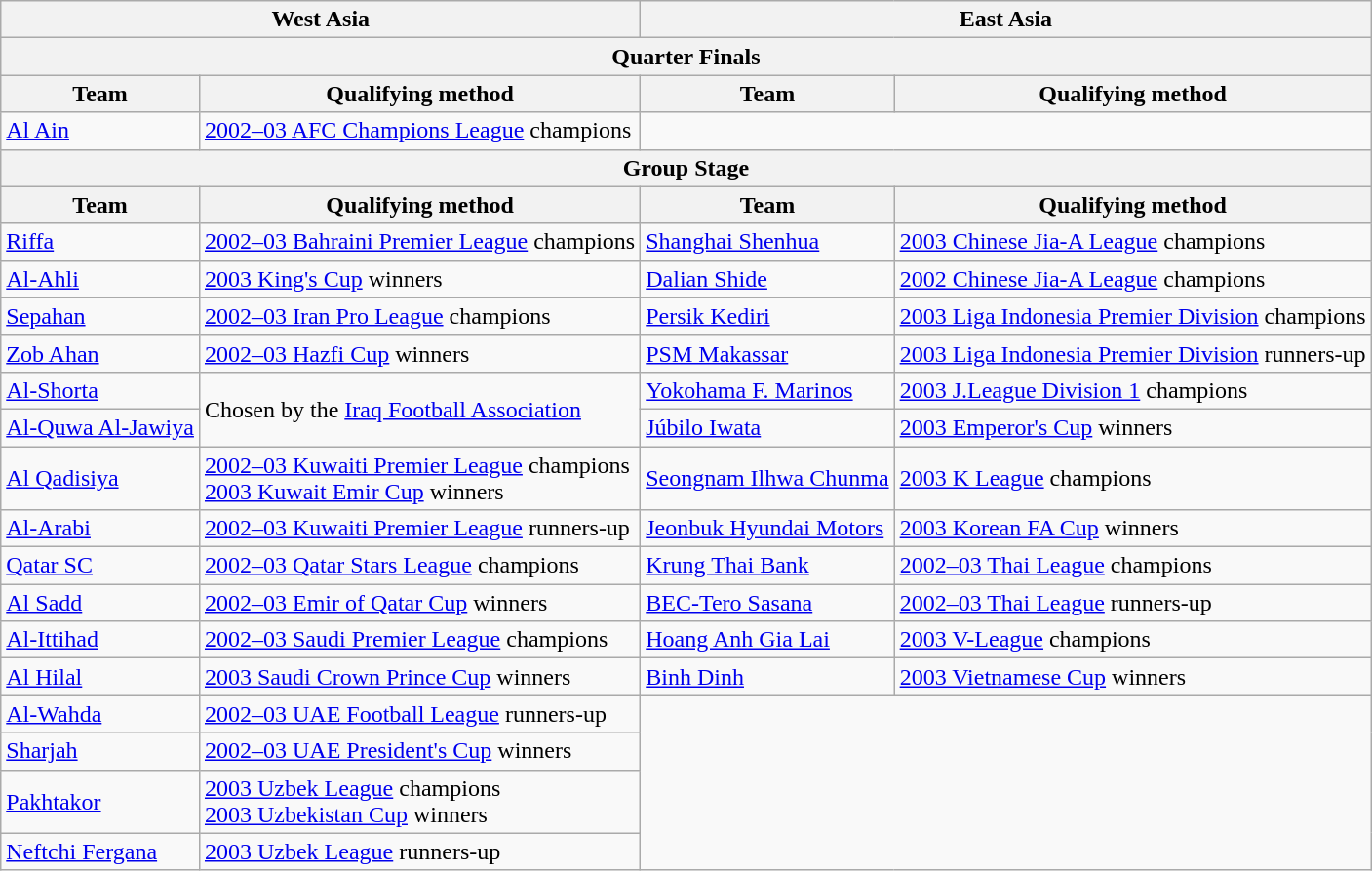<table class="wikitable" align="center">
<tr>
<th colspan="2">West Asia</th>
<th colspan="2">East Asia</th>
</tr>
<tr>
<th colspan="4">Quarter Finals</th>
</tr>
<tr>
<th>Team</th>
<th>Qualifying method</th>
<th>Team</th>
<th>Qualifying method</th>
</tr>
<tr>
<td> <a href='#'>Al Ain</a></td>
<td><a href='#'>2002–03 AFC Champions League</a> champions</td>
</tr>
<tr>
<th colspan="4">Group Stage</th>
</tr>
<tr>
<th>Team</th>
<th>Qualifying method</th>
<th>Team</th>
<th>Qualifying method</th>
</tr>
<tr>
<td> <a href='#'>Riffa</a></td>
<td><a href='#'>2002–03 Bahraini Premier League</a> champions</td>
<td> <a href='#'>Shanghai Shenhua</a></td>
<td><a href='#'>2003 Chinese Jia-A League</a> champions</td>
</tr>
<tr>
<td> <a href='#'>Al-Ahli</a></td>
<td><a href='#'>2003 King's Cup</a> winners</td>
<td> <a href='#'>Dalian Shide</a></td>
<td><a href='#'>2002 Chinese Jia-A League</a> champions</td>
</tr>
<tr>
<td> <a href='#'>Sepahan</a></td>
<td><a href='#'>2002–03 Iran Pro League</a> champions</td>
<td> <a href='#'>Persik Kediri</a></td>
<td><a href='#'>2003 Liga Indonesia Premier Division</a> champions</td>
</tr>
<tr>
<td> <a href='#'>Zob Ahan</a></td>
<td><a href='#'>2002–03 Hazfi Cup</a> winners</td>
<td> <a href='#'>PSM Makassar</a></td>
<td><a href='#'>2003 Liga Indonesia Premier Division</a> runners-up</td>
</tr>
<tr>
<td> <a href='#'>Al-Shorta</a></td>
<td rowspan=2>Chosen by the <a href='#'>Iraq Football Association</a></td>
<td> <a href='#'>Yokohama F. Marinos</a></td>
<td><a href='#'>2003 J.League Division 1</a> champions</td>
</tr>
<tr>
<td> <a href='#'>Al-Quwa Al-Jawiya</a></td>
<td> <a href='#'>Júbilo Iwata</a></td>
<td><a href='#'>2003 Emperor's Cup</a> winners</td>
</tr>
<tr>
<td> <a href='#'>Al Qadisiya</a></td>
<td><a href='#'>2002–03 Kuwaiti Premier League</a> champions<br><a href='#'>2003 Kuwait Emir Cup</a> winners</td>
<td> <a href='#'>Seongnam Ilhwa Chunma</a></td>
<td><a href='#'>2003 K League</a> champions</td>
</tr>
<tr>
<td> <a href='#'>Al-Arabi</a></td>
<td><a href='#'>2002–03 Kuwaiti Premier League</a> runners-up</td>
<td> <a href='#'>Jeonbuk Hyundai Motors</a></td>
<td><a href='#'>2003 Korean FA Cup</a> winners</td>
</tr>
<tr>
<td> <a href='#'>Qatar SC</a></td>
<td><a href='#'>2002–03 Qatar Stars League</a> champions</td>
<td> <a href='#'>Krung Thai Bank</a></td>
<td><a href='#'>2002–03 Thai League</a> champions</td>
</tr>
<tr>
<td> <a href='#'>Al Sadd</a></td>
<td><a href='#'>2002–03 Emir of Qatar Cup</a> winners</td>
<td> <a href='#'>BEC-Tero Sasana</a></td>
<td><a href='#'>2002–03 Thai League</a> runners-up</td>
</tr>
<tr>
<td> <a href='#'>Al-Ittihad</a></td>
<td><a href='#'>2002–03 Saudi Premier League</a> champions</td>
<td> <a href='#'>Hoang Anh Gia Lai</a></td>
<td><a href='#'>2003 V-League</a> champions</td>
</tr>
<tr>
<td> <a href='#'>Al Hilal</a></td>
<td><a href='#'>2003 Saudi Crown Prince Cup</a> winners</td>
<td> <a href='#'>Binh Dinh</a></td>
<td><a href='#'>2003 Vietnamese Cup</a> winners</td>
</tr>
<tr>
<td> <a href='#'>Al-Wahda</a></td>
<td><a href='#'>2002–03 UAE Football League</a> runners-up</td>
</tr>
<tr>
<td> <a href='#'>Sharjah</a></td>
<td><a href='#'>2002–03 UAE President's Cup</a> winners</td>
</tr>
<tr>
<td> <a href='#'>Pakhtakor</a></td>
<td><a href='#'>2003 Uzbek League</a> champions<br><a href='#'>2003 Uzbekistan Cup</a> winners</td>
</tr>
<tr>
<td> <a href='#'>Neftchi Fergana</a></td>
<td><a href='#'>2003 Uzbek League</a> runners-up</td>
</tr>
</table>
